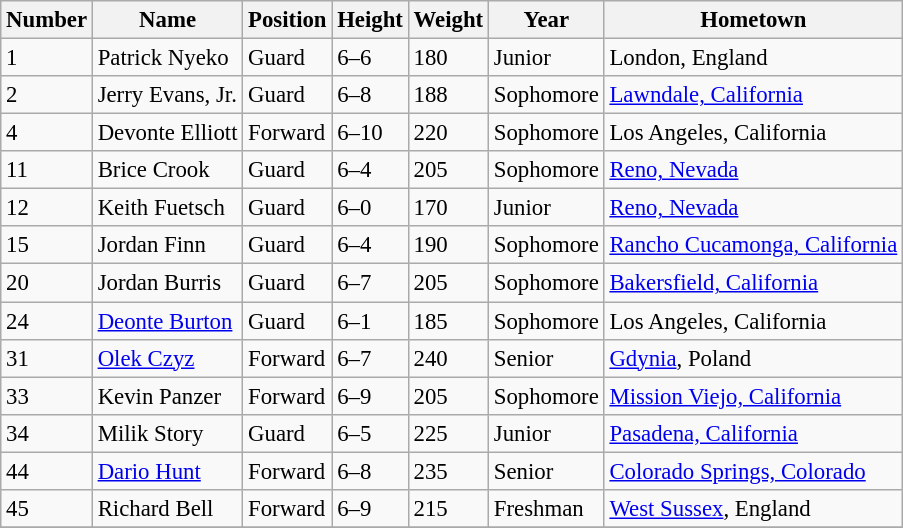<table class="wikitable" style="font-size: 95%;">
<tr>
<th>Number</th>
<th>Name</th>
<th>Position</th>
<th>Height</th>
<th>Weight</th>
<th>Year</th>
<th>Hometown</th>
</tr>
<tr>
<td>1</td>
<td>Patrick Nyeko</td>
<td>Guard</td>
<td>6–6</td>
<td>180</td>
<td>Junior</td>
<td>London, England</td>
</tr>
<tr>
<td>2</td>
<td>Jerry Evans, Jr.</td>
<td>Guard</td>
<td>6–8</td>
<td>188</td>
<td>Sophomore</td>
<td><a href='#'>Lawndale, California</a></td>
</tr>
<tr>
<td>4</td>
<td>Devonte Elliott</td>
<td>Forward</td>
<td>6–10</td>
<td>220</td>
<td>Sophomore</td>
<td>Los Angeles, California</td>
</tr>
<tr>
<td>11</td>
<td>Brice Crook</td>
<td>Guard</td>
<td>6–4</td>
<td>205</td>
<td>Sophomore</td>
<td><a href='#'>Reno, Nevada</a></td>
</tr>
<tr>
<td>12</td>
<td>Keith Fuetsch</td>
<td>Guard</td>
<td>6–0</td>
<td>170</td>
<td>Junior</td>
<td><a href='#'>Reno, Nevada</a></td>
</tr>
<tr>
<td>15</td>
<td>Jordan Finn</td>
<td>Guard</td>
<td>6–4</td>
<td>190</td>
<td>Sophomore</td>
<td><a href='#'>Rancho Cucamonga, California</a></td>
</tr>
<tr>
<td>20</td>
<td>Jordan Burris</td>
<td>Guard</td>
<td>6–7</td>
<td>205</td>
<td>Sophomore</td>
<td><a href='#'>Bakersfield, California</a></td>
</tr>
<tr>
<td>24</td>
<td><a href='#'>Deonte Burton</a></td>
<td>Guard</td>
<td>6–1</td>
<td>185</td>
<td>Sophomore</td>
<td>Los Angeles, California</td>
</tr>
<tr>
<td>31</td>
<td><a href='#'>Olek Czyz</a></td>
<td>Forward</td>
<td>6–7</td>
<td>240</td>
<td>Senior</td>
<td><a href='#'>Gdynia</a>, Poland</td>
</tr>
<tr>
<td>33</td>
<td>Kevin Panzer</td>
<td>Forward</td>
<td>6–9</td>
<td>205</td>
<td>Sophomore</td>
<td><a href='#'>Mission Viejo, California</a></td>
</tr>
<tr>
<td>34</td>
<td>Milik Story</td>
<td>Guard</td>
<td>6–5</td>
<td>225</td>
<td>Junior</td>
<td><a href='#'>Pasadena, California</a></td>
</tr>
<tr>
<td>44</td>
<td><a href='#'>Dario Hunt</a></td>
<td>Forward</td>
<td>6–8</td>
<td>235</td>
<td>Senior</td>
<td><a href='#'>Colorado Springs, Colorado</a></td>
</tr>
<tr>
<td>45</td>
<td>Richard Bell</td>
<td>Forward</td>
<td>6–9</td>
<td>215</td>
<td>Freshman</td>
<td><a href='#'>West Sussex</a>, England</td>
</tr>
<tr>
</tr>
</table>
